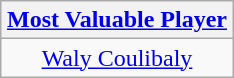<table class=wikitable style="text-align:center; margin:auto">
<tr>
<th><a href='#'>Most Valuable Player</a></th>
</tr>
<tr>
<td> <a href='#'>Waly Coulibaly</a></td>
</tr>
</table>
